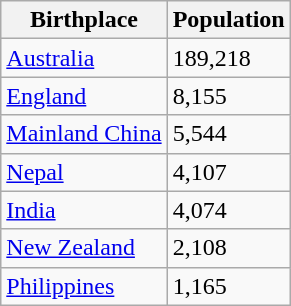<table class="wikitable" style="float:right;">
<tr>
<th>Birthplace</th>
<th>Population</th>
</tr>
<tr>
<td><a href='#'>Australia</a></td>
<td>189,218</td>
</tr>
<tr>
<td><a href='#'>England</a></td>
<td>8,155</td>
</tr>
<tr>
<td><a href='#'>Mainland China</a></td>
<td>5,544</td>
</tr>
<tr>
<td><a href='#'>Nepal</a></td>
<td>4,107</td>
</tr>
<tr>
<td><a href='#'>India</a></td>
<td>4,074</td>
</tr>
<tr>
<td><a href='#'>New Zealand</a></td>
<td>2,108</td>
</tr>
<tr>
<td><a href='#'>Philippines</a></td>
<td>1,165</td>
</tr>
</table>
